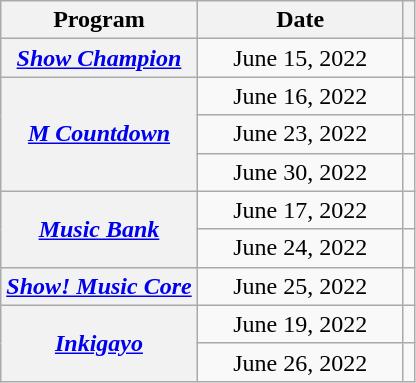<table class="wikitable plainrowheaders" style="text-align:center">
<tr>
<th>Program</th>
<th width="130">Date</th>
<th class="unsortable"></th>
</tr>
<tr>
<th scope="row"><em><a href='#'>Show Champion</a></em></th>
<td>June 15, 2022</td>
<td></td>
</tr>
<tr>
<th scope="row" rowspan="3"><em><a href='#'>M Countdown</a></em></th>
<td>June 16, 2022</td>
<td></td>
</tr>
<tr>
<td>June 23, 2022</td>
<td></td>
</tr>
<tr>
<td>June 30, 2022</td>
<td></td>
</tr>
<tr>
<th scope="row" rowspan="2"><em><a href='#'>Music Bank</a></em></th>
<td>June 17, 2022</td>
<td></td>
</tr>
<tr>
<td>June 24, 2022</td>
<td></td>
</tr>
<tr>
<th scope="row"><em><a href='#'>Show! Music Core</a></em></th>
<td>June 25, 2022</td>
<td></td>
</tr>
<tr>
<th scope="row" rowspan="2"><em><a href='#'>Inkigayo</a></em></th>
<td>June 19, 2022</td>
<td></td>
</tr>
<tr>
<td>June 26, 2022</td>
<td></td>
</tr>
</table>
